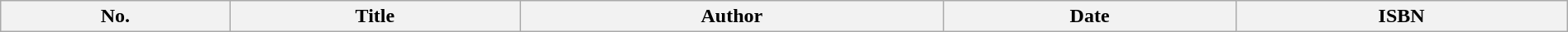<table class="wikitable" style="width:100%;">
<tr>
<th>No.</th>
<th>Title</th>
<th>Author</th>
<th>Date</th>
<th>ISBN<br>
</th>
</tr>
</table>
